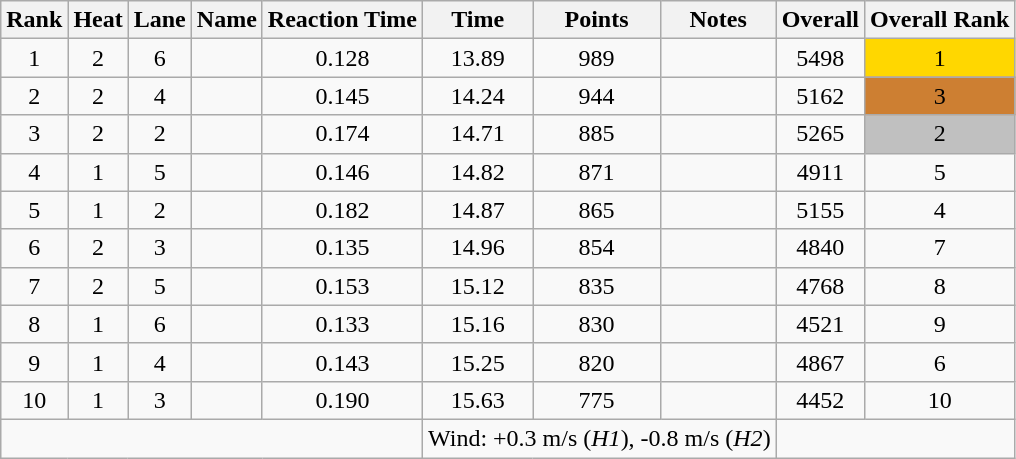<table class="wikitable sortable" style="text-align:center">
<tr>
<th>Rank</th>
<th>Heat</th>
<th>Lane</th>
<th>Name</th>
<th>Reaction Time</th>
<th>Time</th>
<th>Points</th>
<th>Notes</th>
<th>Overall</th>
<th>Overall Rank</th>
</tr>
<tr>
<td>1</td>
<td>2</td>
<td>6</td>
<td align="left"></td>
<td>0.128</td>
<td>13.89</td>
<td>989</td>
<td></td>
<td>5498</td>
<td style="background-color:#ffd700">1</td>
</tr>
<tr>
<td>2</td>
<td>2</td>
<td>4</td>
<td align="left"></td>
<td>0.145</td>
<td>14.24</td>
<td>944</td>
<td></td>
<td>5162</td>
<td style="background-color:#cd7f32">3</td>
</tr>
<tr>
<td>3</td>
<td>2</td>
<td>2</td>
<td align="left"></td>
<td>0.174</td>
<td>14.71</td>
<td>885</td>
<td></td>
<td>5265</td>
<td style="background-color:#c0c0c0">2</td>
</tr>
<tr>
<td>4</td>
<td>1</td>
<td>5</td>
<td align="left"></td>
<td>0.146</td>
<td>14.82</td>
<td>871</td>
<td></td>
<td>4911</td>
<td>5</td>
</tr>
<tr>
<td>5</td>
<td>1</td>
<td>2</td>
<td align="left"></td>
<td>0.182</td>
<td>14.87</td>
<td>865</td>
<td></td>
<td>5155</td>
<td>4</td>
</tr>
<tr>
<td>6</td>
<td>2</td>
<td>3</td>
<td align="left"></td>
<td>0.135</td>
<td>14.96</td>
<td>854</td>
<td></td>
<td>4840</td>
<td>7</td>
</tr>
<tr>
<td>7</td>
<td>2</td>
<td>5</td>
<td align="left"></td>
<td>0.153</td>
<td>15.12</td>
<td>835</td>
<td></td>
<td>4768</td>
<td>8</td>
</tr>
<tr>
<td>8</td>
<td>1</td>
<td>6</td>
<td align="left"></td>
<td>0.133</td>
<td>15.16</td>
<td>830</td>
<td></td>
<td>4521</td>
<td>9</td>
</tr>
<tr>
<td>9</td>
<td>1</td>
<td>4</td>
<td align="left"></td>
<td>0.143</td>
<td>15.25</td>
<td>820</td>
<td></td>
<td>4867</td>
<td>6</td>
</tr>
<tr>
<td>10</td>
<td>1</td>
<td>3</td>
<td align="left"></td>
<td>0.190</td>
<td>15.63</td>
<td>775</td>
<td></td>
<td>4452</td>
<td>10</td>
</tr>
<tr class="sortbottom">
<td colspan=5></td>
<td colspan="3" style="text-align:left;">Wind: +0.3 m/s (<em>H1</em>), -0.8 m/s (<em>H2</em>)</td>
</tr>
</table>
